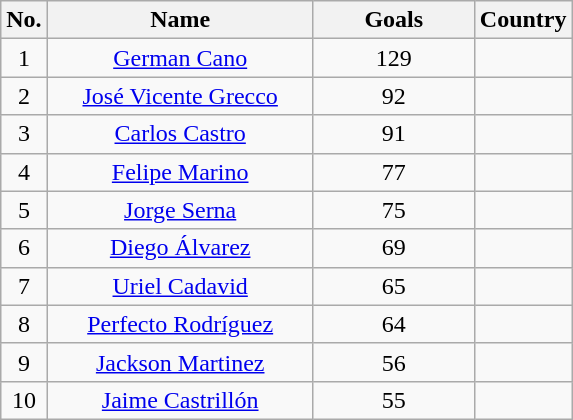<table class="wikitable">
<tr align=center>
<th width="20">No.</th>
<th width="170">Name</th>
<th width="100">Goals</th>
<th width="50">Country</th>
</tr>
<tr align=center>
<td>1</td>
<td><a href='#'>German Cano</a></td>
<td>129</td>
<td></td>
</tr>
<tr align=center>
<td>2</td>
<td><a href='#'>José Vicente Grecco</a></td>
<td>92</td>
<td></td>
</tr>
<tr align=center>
<td>3</td>
<td><a href='#'>Carlos Castro</a></td>
<td>91</td>
<td></td>
</tr>
<tr align=center>
<td>4</td>
<td><a href='#'>Felipe Marino</a></td>
<td>77</td>
<td></td>
</tr>
<tr align=center>
<td>5</td>
<td><a href='#'>Jorge Serna</a></td>
<td>75</td>
<td></td>
</tr>
<tr align=center>
<td>6</td>
<td><a href='#'>Diego Álvarez</a></td>
<td>69</td>
<td></td>
</tr>
<tr align=center>
<td>7</td>
<td><a href='#'>Uriel Cadavid</a></td>
<td>65</td>
<td></td>
</tr>
<tr align=center>
<td>8</td>
<td><a href='#'>Perfecto Rodríguez</a></td>
<td>64</td>
<td></td>
</tr>
<tr align=center>
<td>9</td>
<td><a href='#'>Jackson Martinez</a></td>
<td>56</td>
<td></td>
</tr>
<tr align=center>
<td>10</td>
<td><a href='#'>Jaime Castrillón</a></td>
<td>55</td>
<td></td>
</tr>
</table>
